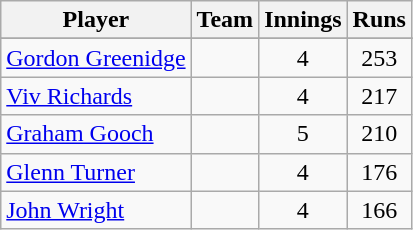<table class="wikitable" style="text-align:center">
<tr>
<th>Player</th>
<th>Team</th>
<th>Innings</th>
<th>Runs</th>
</tr>
<tr>
</tr>
<tr>
<td style="text-align:left"><a href='#'>Gordon Greenidge</a></td>
<td style="text-align:left"></td>
<td>4</td>
<td>253</td>
</tr>
<tr>
<td style="text-align:left"><a href='#'>Viv Richards</a></td>
<td style="text-align:left"></td>
<td>4</td>
<td>217</td>
</tr>
<tr>
<td style="text-align:left"><a href='#'>Graham Gooch</a></td>
<td style="text-align:left"></td>
<td>5</td>
<td>210</td>
</tr>
<tr>
<td style="text-align:left"><a href='#'>Glenn Turner</a></td>
<td style="text-align:left"></td>
<td>4</td>
<td>176</td>
</tr>
<tr>
<td style="text-align:left"><a href='#'>John Wright</a></td>
<td style="text-align:left"></td>
<td>4</td>
<td>166</td>
</tr>
</table>
